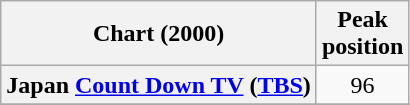<table class="wikitable plainrowheaders">
<tr>
<th>Chart (2000)</th>
<th>Peak<br>position</th>
</tr>
<tr>
<th scope="row">Japan <a href='#'>Count Down TV</a> (<a href='#'>TBS</a>)</th>
<td style="text-align:center;">96</td>
</tr>
<tr>
</tr>
</table>
